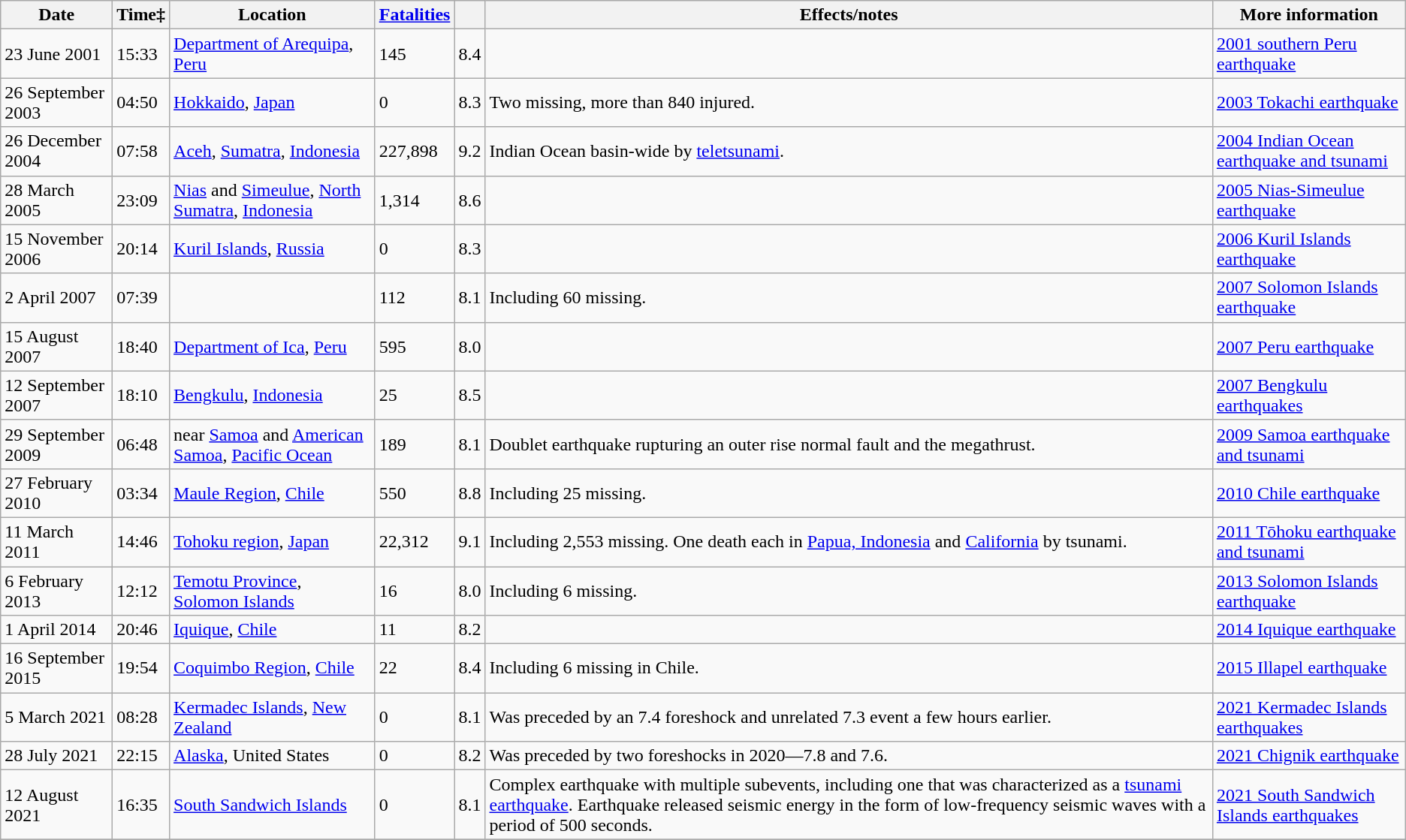<table class="wikitable sortable">
<tr>
<th>Date</th>
<th>Time‡</th>
<th>Location</th>
<th><a href='#'>Fatalities</a></th>
<th></th>
<th>Effects/notes</th>
<th>More information</th>
</tr>
<tr>
<td>23 June 2001</td>
<td>15:33 </td>
<td> <a href='#'>Department of Arequipa</a>, <a href='#'>Peru</a></td>
<td>145</td>
<td>8.4</td>
<td></td>
<td><a href='#'>2001 southern Peru earthquake</a></td>
</tr>
<tr>
<td>26 September 2003</td>
<td>04:50 </td>
<td> <a href='#'>Hokkaido</a>, <a href='#'>Japan</a></td>
<td>0</td>
<td>8.3</td>
<td> Two missing, more than 840 injured.</td>
<td><a href='#'>2003 Tokachi earthquake</a></td>
</tr>
<tr>
<td>26 December 2004</td>
<td>07:58 </td>
<td> <a href='#'>Aceh</a>, <a href='#'>Sumatra</a>, <a href='#'>Indonesia</a></td>
<td>227,898</td>
<td>9.2</td>
<td> Indian Ocean basin-wide by <a href='#'>teletsunami</a>.</td>
<td><a href='#'>2004 Indian Ocean earthquake and tsunami</a></td>
</tr>
<tr>
<td>28 March 2005</td>
<td>23:09 </td>
<td> <a href='#'>Nias</a> and <a href='#'>Simeulue</a>, <a href='#'>North Sumatra</a>, <a href='#'>Indonesia</a></td>
<td>1,314</td>
<td>8.6</td>
<td></td>
<td><a href='#'>2005 Nias-Simeulue earthquake</a></td>
</tr>
<tr>
<td>15 November 2006</td>
<td>20:14 </td>
<td> <a href='#'>Kuril Islands</a>, <a href='#'>Russia</a></td>
<td>0</td>
<td>8.3</td>
<td></td>
<td><a href='#'>2006 Kuril Islands earthquake</a></td>
</tr>
<tr>
<td>2 April 2007</td>
<td>07:39 </td>
<td></td>
<td>112</td>
<td>8.1</td>
<td> Including 60 missing.</td>
<td><a href='#'>2007 Solomon Islands earthquake</a></td>
</tr>
<tr>
<td>15 August 2007</td>
<td>18:40 </td>
<td> <a href='#'>Department of Ica</a>, <a href='#'>Peru</a></td>
<td>595</td>
<td>8.0</td>
<td></td>
<td><a href='#'>2007 Peru earthquake</a></td>
</tr>
<tr>
<td>12 September 2007</td>
<td>18:10 </td>
<td> <a href='#'>Bengkulu</a>, <a href='#'>Indonesia</a></td>
<td>25</td>
<td>8.5</td>
<td></td>
<td><a href='#'>2007 Bengkulu earthquakes</a></td>
</tr>
<tr>
<td>29 September 2009</td>
<td>06:48 </td>
<td> near <a href='#'>Samoa</a> and <a href='#'>American Samoa</a>, <a href='#'>Pacific Ocean</a></td>
<td>189</td>
<td>8.1</td>
<td> Doublet earthquake rupturing an outer rise normal fault and the megathrust.</td>
<td><a href='#'>2009 Samoa earthquake and tsunami</a></td>
</tr>
<tr>
<td>27 February 2010</td>
<td>03:34 </td>
<td> <a href='#'>Maule Region</a>, <a href='#'>Chile</a></td>
<td>550</td>
<td>8.8</td>
<td> Including 25 missing.</td>
<td><a href='#'>2010 Chile earthquake</a></td>
</tr>
<tr>
<td>11 March 2011</td>
<td>14:46 </td>
<td> <a href='#'>Tohoku region</a>, <a href='#'>Japan</a></td>
<td>22,312</td>
<td>9.1</td>
<td> Including 2,553 missing. One death each in <a href='#'>Papua, Indonesia</a> and <a href='#'>California</a> by tsunami.</td>
<td><a href='#'>2011 Tōhoku earthquake and tsunami</a></td>
</tr>
<tr>
<td>6 February 2013</td>
<td>12:12 </td>
<td> <a href='#'>Temotu Province</a>, <a href='#'>Solomon Islands</a></td>
<td>16</td>
<td>8.0</td>
<td> Including 6 missing.</td>
<td><a href='#'>2013 Solomon Islands earthquake</a></td>
</tr>
<tr>
<td>1 April 2014</td>
<td>20:46 </td>
<td> <a href='#'>Iquique</a>, <a href='#'>Chile</a></td>
<td>11</td>
<td>8.2</td>
<td></td>
<td><a href='#'>2014 Iquique earthquake</a></td>
</tr>
<tr>
<td>16 September 2015</td>
<td>19:54 </td>
<td> <a href='#'>Coquimbo Region</a>, <a href='#'>Chile</a></td>
<td>22</td>
<td>8.4</td>
<td> Including 6 missing in Chile.</td>
<td><a href='#'>2015 Illapel earthquake</a></td>
</tr>
<tr>
<td>5 March 2021</td>
<td>08:28 </td>
<td> <a href='#'>Kermadec Islands</a>, <a href='#'>New Zealand</a></td>
<td>0</td>
<td>8.1</td>
<td> Was preceded by an  7.4 foreshock and unrelated  7.3 event a few hours earlier.</td>
<td><a href='#'>2021 Kermadec Islands earthquakes</a></td>
</tr>
<tr>
<td>28 July 2021</td>
<td>22:15 </td>
<td> <a href='#'>Alaska</a>, United States</td>
<td>0</td>
<td>8.2</td>
<td> Was preceded by two foreshocks in 2020—7.8 and 7.6.</td>
<td><a href='#'>2021 Chignik earthquake</a></td>
</tr>
<tr>
<td>12 August 2021</td>
<td>16:35 </td>
<td> <a href='#'>South Sandwich Islands</a></td>
<td>0</td>
<td>8.1</td>
<td> Complex earthquake with multiple subevents, including one that was characterized as a <a href='#'>tsunami earthquake</a>. Earthquake released seismic energy in the form of low-frequency seismic waves with a period of 500 seconds.</td>
<td><a href='#'>2021 South Sandwich Islands earthquakes</a></td>
</tr>
<tr>
</tr>
</table>
